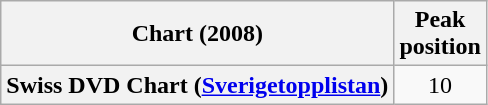<table class="wikitable plainrowheaders sortable" border="1">
<tr>
<th scope="col">Chart (2008)</th>
<th scope="col">Peak<br>position</th>
</tr>
<tr>
<th scope="row">Swiss DVD Chart (<a href='#'>Sverigetopplistan</a>)</th>
<td align="center">10</td>
</tr>
</table>
